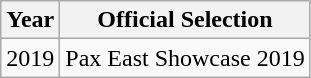<table class="wikitable">
<tr>
<th>Year</th>
<th>Official Selection</th>
</tr>
<tr>
<td>2019</td>
<td>Pax East Showcase 2019</td>
</tr>
</table>
